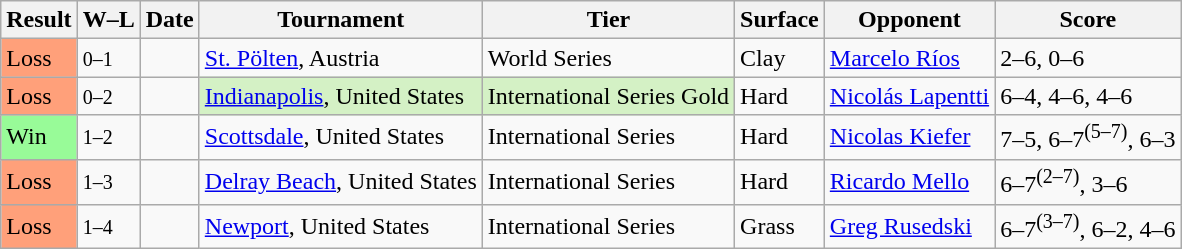<table class="sortable wikitable">
<tr>
<th>Result</th>
<th class="unsortable">W–L</th>
<th>Date</th>
<th>Tournament</th>
<th>Tier</th>
<th>Surface</th>
<th>Opponent</th>
<th class="unsortable">Score</th>
</tr>
<tr>
<td style="background:#ffa07a;">Loss</td>
<td><small>0–1</small></td>
<td><a href='#'></a></td>
<td><a href='#'>St. Pölten</a>, Austria</td>
<td>World Series</td>
<td>Clay</td>
<td> <a href='#'>Marcelo Ríos</a></td>
<td>2–6, 0–6</td>
</tr>
<tr>
<td style="background:#ffa07a;">Loss</td>
<td><small>0–2</small></td>
<td><a href='#'></a></td>
<td style="background:#d4f1c5;"><a href='#'>Indianapolis</a>, United States</td>
<td style="background:#d4f1c5;">International Series Gold</td>
<td>Hard</td>
<td> <a href='#'>Nicolás Lapentti</a></td>
<td>6–4, 4–6, 4–6</td>
</tr>
<tr>
<td style="background:#98fb98;">Win</td>
<td><small>1–2</small></td>
<td><a href='#'></a></td>
<td><a href='#'>Scottsdale</a>, United States</td>
<td>International Series</td>
<td>Hard</td>
<td> <a href='#'>Nicolas Kiefer</a></td>
<td>7–5, 6–7<sup>(5–7)</sup>, 6–3</td>
</tr>
<tr>
<td style="background:#ffa07a;">Loss</td>
<td><small>1–3</small></td>
<td><a href='#'></a></td>
<td><a href='#'>Delray Beach</a>, United States</td>
<td>International Series</td>
<td>Hard</td>
<td> <a href='#'>Ricardo Mello</a></td>
<td>6–7<sup>(2–7)</sup>, 3–6</td>
</tr>
<tr>
<td style="background:#ffa07a;">Loss</td>
<td><small>1–4</small></td>
<td><a href='#'></a></td>
<td><a href='#'>Newport</a>, United States</td>
<td>International Series</td>
<td>Grass</td>
<td> <a href='#'>Greg Rusedski</a></td>
<td>6–7<sup>(3–7)</sup>, 6–2, 4–6</td>
</tr>
</table>
